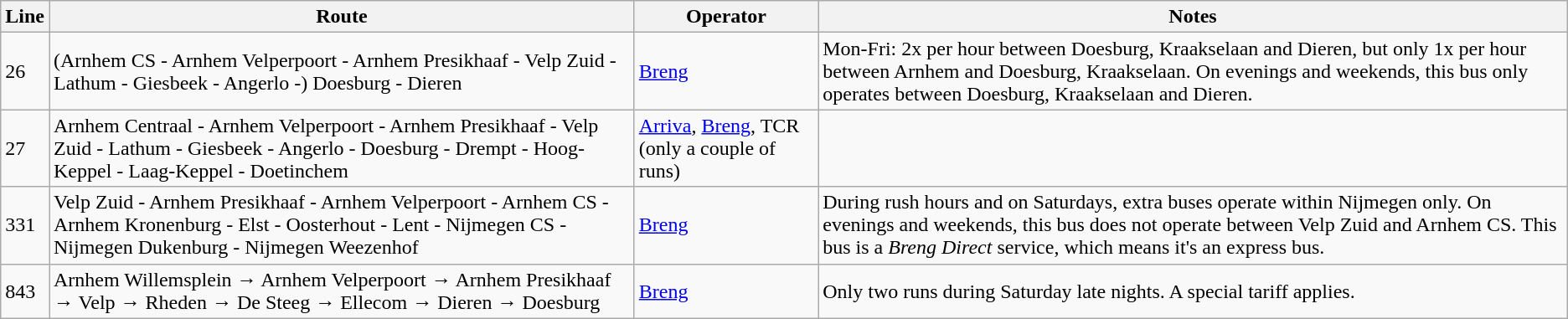<table class="wikitable">
<tr>
<th>Line</th>
<th>Route</th>
<th>Operator</th>
<th>Notes</th>
</tr>
<tr>
<td>26</td>
<td>(Arnhem CS - Arnhem Velperpoort - Arnhem Presikhaaf - Velp Zuid - Lathum - Giesbeek - Angerlo -) Doesburg - Dieren</td>
<td><a href='#'>Breng</a></td>
<td>Mon-Fri: 2x per hour between Doesburg, Kraakselaan and Dieren, but only 1x per hour between Arnhem and Doesburg, Kraakselaan. On evenings and weekends, this bus only operates between Doesburg, Kraakselaan and Dieren.</td>
</tr>
<tr>
<td>27</td>
<td>Arnhem Centraal - Arnhem Velperpoort - Arnhem Presikhaaf - Velp Zuid - Lathum - Giesbeek - Angerlo - Doesburg - Drempt - Hoog-Keppel - Laag-Keppel - Doetinchem</td>
<td><a href='#'>Arriva</a>, <a href='#'>Breng</a>, TCR (only a couple of runs)</td>
<td></td>
</tr>
<tr>
<td>331</td>
<td>Velp Zuid - Arnhem Presikhaaf - Arnhem Velperpoort - Arnhem CS - Arnhem Kronenburg - Elst - Oosterhout - Lent - Nijmegen CS - Nijmegen Dukenburg - Nijmegen Weezenhof</td>
<td><a href='#'>Breng</a></td>
<td>During rush hours and on Saturdays, extra buses operate within Nijmegen only. On evenings and weekends, this bus does not operate between Velp Zuid and Arnhem CS. This bus is a <em>Breng Direct</em> service, which means it's an express bus.</td>
</tr>
<tr>
<td>843</td>
<td>Arnhem Willemsplein → Arnhem Velperpoort → Arnhem Presikhaaf → Velp → Rheden → De Steeg → Ellecom → Dieren → Doesburg</td>
<td><a href='#'>Breng</a></td>
<td>Only two runs during Saturday late nights. A special tariff applies.</td>
</tr>
</table>
